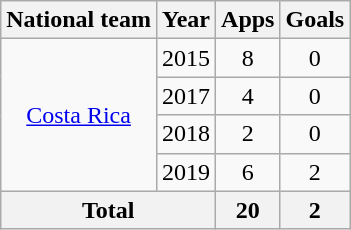<table class="wikitable" style="text-align: center;">
<tr>
<th>National team</th>
<th>Year</th>
<th>Apps</th>
<th>Goals</th>
</tr>
<tr>
<td rowspan=4><a href='#'>Costa Rica</a></td>
<td>2015</td>
<td>8</td>
<td>0</td>
</tr>
<tr>
<td>2017</td>
<td>4</td>
<td>0</td>
</tr>
<tr>
<td>2018</td>
<td>2</td>
<td>0</td>
</tr>
<tr>
<td>2019</td>
<td>6</td>
<td>2</td>
</tr>
<tr>
<th colspan=2>Total</th>
<th>20</th>
<th>2</th>
</tr>
</table>
